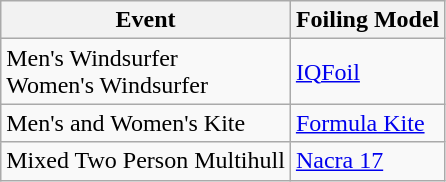<table class="wikitable sortable">
<tr>
<th>Event</th>
<th>Foiling Model</th>
</tr>
<tr>
<td>Men's Windsurfer<br>Women's Windsurfer</td>
<td><a href='#'>IQFoil</a></td>
</tr>
<tr>
<td>Men's and Women's Kite</td>
<td><a href='#'>Formula Kite</a></td>
</tr>
<tr>
<td>Mixed Two Person Multihull</td>
<td><a href='#'>Nacra 17</a></td>
</tr>
</table>
